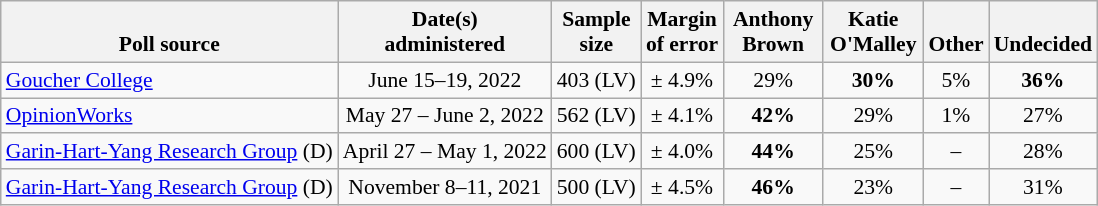<table class="wikitable" style="font-size:90%;text-align:center;">
<tr valign=bottom>
<th>Poll source</th>
<th>Date(s)<br>administered</th>
<th>Sample<br>size</th>
<th>Margin<br>of error</th>
<th style="width:60px;">Anthony<br>Brown</th>
<th style="width:60px;">Katie<br>O'Malley</th>
<th>Other</th>
<th>Undecided</th>
</tr>
<tr>
<td style="text-align:left;"><a href='#'>Goucher College</a></td>
<td>June 15–19, 2022</td>
<td>403 (LV)</td>
<td>± 4.9%</td>
<td>29%</td>
<td><strong>30%</strong></td>
<td>5%</td>
<td><strong>36%</strong></td>
</tr>
<tr>
<td style="text-align:left;"><a href='#'>OpinionWorks</a></td>
<td>May 27 – June 2, 2022</td>
<td>562 (LV)</td>
<td>± 4.1%</td>
<td><strong>42%</strong></td>
<td>29%</td>
<td>1%</td>
<td>27%</td>
</tr>
<tr>
<td style="text-align:left;"><a href='#'>Garin-Hart-Yang Research Group</a> (D)</td>
<td>April 27 – May 1, 2022</td>
<td>600 (LV)</td>
<td>± 4.0%</td>
<td><strong>44%</strong></td>
<td>25%</td>
<td>–</td>
<td>28%</td>
</tr>
<tr>
<td style="text-align:left;"><a href='#'>Garin-Hart-Yang Research Group</a> (D)</td>
<td>November 8–11, 2021</td>
<td>500 (LV)</td>
<td>± 4.5%</td>
<td><strong>46%</strong></td>
<td>23%</td>
<td>–</td>
<td>31%</td>
</tr>
</table>
